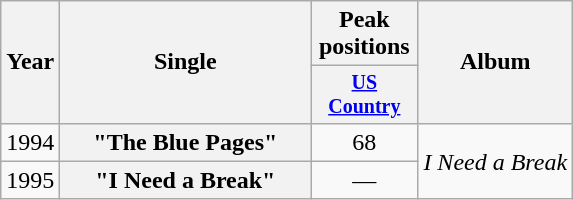<table class="wikitable plainrowheaders">
<tr>
<th rowspan="2">Year</th>
<th rowspan="2" style="width:10em;">Single</th>
<th colspan="1">Peak positions</th>
<th rowspan="2">Album</th>
</tr>
<tr style="font-size:smaller;">
<th width="65"><a href='#'>US Country</a></th>
</tr>
<tr>
<td>1994</td>
<th scope="row">"The Blue Pages"</th>
<td align="center">68</td>
<td rowspan="2"><em>I Need a Break</em></td>
</tr>
<tr>
<td>1995</td>
<th scope="row">"I Need a Break"</th>
<td align="center">—</td>
</tr>
</table>
